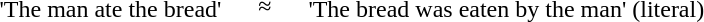<table>
<tr>
<td></td>
<td rowspan="2" style="width: 50px; text-align: center">≈</td>
<td></td>
</tr>
<tr>
<td>'The man ate the bread'</td>
<td>'The bread was eaten by the man' (literal)</td>
</tr>
</table>
